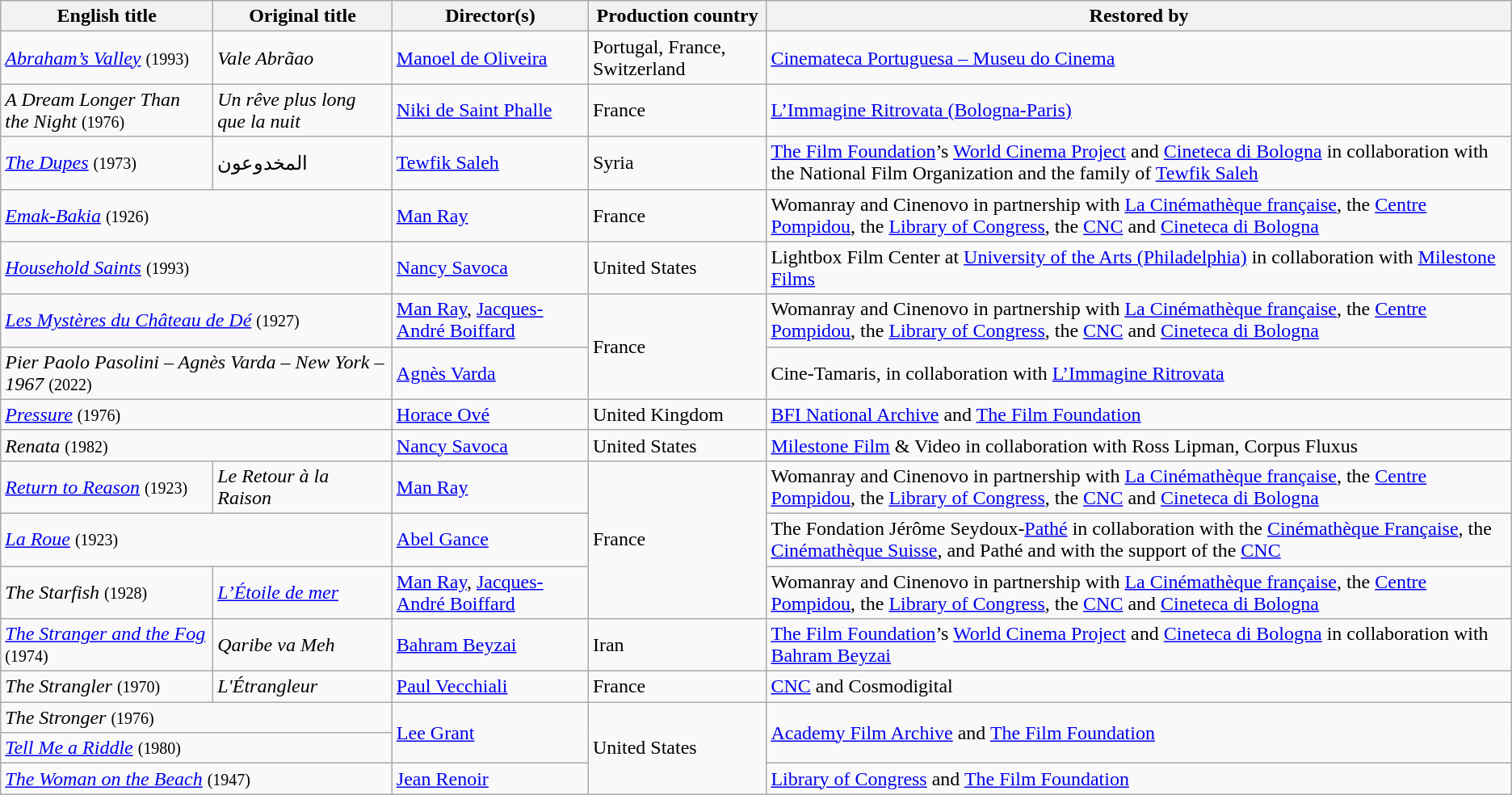<table class="wikitable">
<tr>
<th>English title</th>
<th>Original title</th>
<th>Director(s)</th>
<th>Production country</th>
<th>Restored by</th>
</tr>
<tr>
<td><em><a href='#'>Abraham’s Valley</a></em> <small>(1993)</small></td>
<td><em>Vale Abrãao</em></td>
<td><a href='#'>Manoel de Oliveira</a></td>
<td>Portugal, France, Switzerland</td>
<td><a href='#'>Cinemateca Portuguesa – Museu do Cinema</a></td>
</tr>
<tr>
<td><em>A Dream Longer Than the Night</em> <small>(1976)</small></td>
<td><em>Un rêve plus long que la nuit</em></td>
<td><a href='#'>Niki de Saint Phalle</a></td>
<td>France</td>
<td><a href='#'>L’Immagine Ritrovata (Bologna-Paris)</a></td>
</tr>
<tr>
<td><em><a href='#'>The Dupes</a></em> <small>(1973)</small></td>
<td>المخدوعون</td>
<td><a href='#'>Tewfik Saleh</a></td>
<td>Syria</td>
<td><a href='#'>The Film Foundation</a>’s <a href='#'>World Cinema Project</a> and <a href='#'>Cineteca di Bologna</a> in collaboration with the National Film Organization and the family of <a href='#'>Tewfik Saleh</a></td>
</tr>
<tr>
<td colspan="2"><em><a href='#'>Emak-Bakia</a></em> <small>(1926)</small></td>
<td><a href='#'>Man Ray</a></td>
<td>France</td>
<td>Womanray and Cinenovo in partnership with <a href='#'>La Cinémathèque française</a>, the <a href='#'>Centre Pompidou</a>, the <a href='#'>Library of Congress</a>, the <a href='#'>CNC</a> and <a href='#'>Cineteca di Bologna</a></td>
</tr>
<tr>
<td colspan="2"><em><a href='#'>Household Saints</a></em> <small>(1993)</small></td>
<td><a href='#'>Nancy Savoca</a></td>
<td>United States</td>
<td>Lightbox Film Center at <a href='#'>University of the Arts (Philadelphia)</a> in collaboration with <a href='#'>Milestone Films</a></td>
</tr>
<tr>
<td colspan="2"><em><a href='#'>Les Mystères du Château de Dé</a></em> <small>(1927)</small></td>
<td><a href='#'>Man Ray</a>, <a href='#'>Jacques-André Boiffard</a></td>
<td rowspan="2">France</td>
<td>Womanray and Cinenovo in partnership with <a href='#'>La Cinémathèque française</a>, the <a href='#'>Centre Pompidou</a>, the <a href='#'>Library of Congress</a>, the <a href='#'>CNC</a> and <a href='#'>Cineteca di Bologna</a></td>
</tr>
<tr>
<td colspan="2"><em>Pier Paolo Pasolini – Agnès Varda – New York – 1967</em> <small>(2022)</small></td>
<td><a href='#'>Agnès Varda</a></td>
<td>Cine-Tamaris, in collaboration with <a href='#'>L’Immagine Ritrovata</a></td>
</tr>
<tr>
<td colspan="2"><em><a href='#'>Pressure</a></em> <small>(1976)</small></td>
<td><a href='#'>Horace Ové</a></td>
<td>United Kingdom</td>
<td><a href='#'>BFI National Archive</a> and <a href='#'>The Film Foundation</a></td>
</tr>
<tr>
<td colspan="2"><em>Renata</em> <small>(1982)</small></td>
<td><a href='#'>Nancy Savoca</a></td>
<td>United States</td>
<td><a href='#'>Milestone Film</a> & Video in collaboration with Ross Lipman, Corpus Fluxus</td>
</tr>
<tr>
<td><em><a href='#'>Return to Reason</a></em> <small>(1923)</small></td>
<td><em>Le Retour à la Raison</em></td>
<td><a href='#'>Man Ray</a></td>
<td rowspan="3">France</td>
<td>Womanray and Cinenovo in partnership with <a href='#'>La Cinémathèque française</a>, the <a href='#'>Centre Pompidou</a>, the <a href='#'>Library of Congress</a>, the <a href='#'>CNC</a> and <a href='#'>Cineteca di Bologna</a></td>
</tr>
<tr>
<td colspan="2"><em><a href='#'>La Roue</a></em> <small>(1923)</small></td>
<td><a href='#'>Abel Gance</a></td>
<td>The Fondation Jérôme Seydoux-<a href='#'>Pathé</a> in collaboration with the <a href='#'>Cinémathèque Française</a>, the <a href='#'>Cinémathèque Suisse</a>, and Pathé and with the support of the <a href='#'>CNC</a></td>
</tr>
<tr>
<td><em>The Starfish</em> <small>(1928)</small></td>
<td><em><a href='#'>L’Étoile de mer</a></em></td>
<td><a href='#'>Man Ray</a>, <a href='#'>Jacques-André Boiffard</a></td>
<td>Womanray and Cinenovo in partnership with <a href='#'>La Cinémathèque française</a>, the <a href='#'>Centre Pompidou</a>, the <a href='#'>Library of Congress</a>, the <a href='#'>CNC</a> and <a href='#'>Cineteca di Bologna</a></td>
</tr>
<tr>
<td><em><a href='#'>The Stranger and the Fog</a></em> <small>(1974)</small></td>
<td><em>Qaribe va Meh</em></td>
<td><a href='#'>Bahram Beyzai</a></td>
<td>Iran</td>
<td><a href='#'>The Film Foundation</a>’s <a href='#'>World Cinema Project</a> and <a href='#'>Cineteca di Bologna</a> in collaboration with <a href='#'>Bahram Beyzai</a></td>
</tr>
<tr>
<td><em>The Strangler</em> <small>(1970)</small></td>
<td><em>L'Étrangleur</em></td>
<td><a href='#'>Paul Vecchiali</a></td>
<td>France</td>
<td><a href='#'>CNC</a> and Cosmodigital</td>
</tr>
<tr>
<td colspan="2"><em>The Stronger</em> <small>(1976)</small></td>
<td rowspan="2"><a href='#'>Lee Grant</a></td>
<td rowspan="3">United States</td>
<td rowspan="2"><a href='#'>Academy Film Archive</a> and <a href='#'>The Film Foundation</a></td>
</tr>
<tr>
<td colspan="2"><em><a href='#'>Tell Me a Riddle</a></em> <small>(1980)</small></td>
</tr>
<tr>
<td colspan="2"><em><a href='#'>The Woman on the Beach</a></em> <small>(1947)</small></td>
<td><a href='#'>Jean Renoir</a></td>
<td><a href='#'>Library of Congress</a> and <a href='#'>The Film Foundation</a></td>
</tr>
</table>
